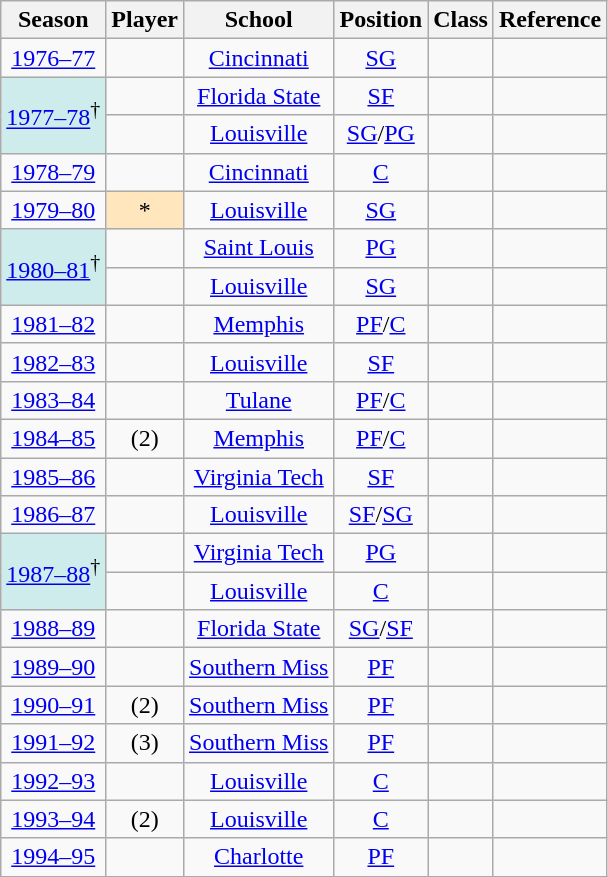<table class="wikitable sortable">
<tr>
<th>Season</th>
<th>Player</th>
<th>School</th>
<th>Position</th>
<th>Class</th>
<th class="unsortable">Reference</th>
</tr>
<tr align=center>
<td><a href='#'>1976–77</a></td>
<td></td>
<td><a href='#'>Cincinnati</a></td>
<td><a href='#'>SG</a></td>
<td></td>
<td></td>
</tr>
<tr align=center>
<td style="background-color:#CFECEC;" rowspan=2><a href='#'>1977–78</a><sup>†</sup></td>
<td></td>
<td><a href='#'>Florida State</a></td>
<td><a href='#'>SF</a></td>
<td></td>
<td></td>
</tr>
<tr align=center>
<td></td>
<td><a href='#'>Louisville</a></td>
<td><a href='#'>SG</a>/<a href='#'>PG</a></td>
<td></td>
<td></td>
</tr>
<tr align=center>
<td><a href='#'>1978–79</a></td>
<td></td>
<td><a href='#'>Cincinnati</a></td>
<td><a href='#'>C</a></td>
<td></td>
<td></td>
</tr>
<tr align=center>
<td><a href='#'>1979–80</a></td>
<td style="background-color:#FFE6BD">*</td>
<td><a href='#'>Louisville</a></td>
<td><a href='#'>SG</a></td>
<td></td>
<td></td>
</tr>
<tr align=center>
<td style="background-color:#CFECEC;" rowspan=2><a href='#'>1980–81</a><sup>†</sup></td>
<td></td>
<td><a href='#'>Saint Louis</a></td>
<td><a href='#'>PG</a></td>
<td></td>
<td></td>
</tr>
<tr align=center>
<td></td>
<td><a href='#'>Louisville</a></td>
<td><a href='#'>SG</a></td>
<td></td>
<td></td>
</tr>
<tr align=center>
<td><a href='#'>1981–82</a></td>
<td></td>
<td><a href='#'>Memphis</a></td>
<td><a href='#'>PF</a>/<a href='#'>C</a></td>
<td></td>
<td></td>
</tr>
<tr align=center>
<td><a href='#'>1982–83</a></td>
<td></td>
<td><a href='#'>Louisville</a></td>
<td><a href='#'>SF</a></td>
<td></td>
<td></td>
</tr>
<tr align=center>
<td><a href='#'>1983–84</a></td>
<td></td>
<td><a href='#'>Tulane</a></td>
<td><a href='#'>PF</a>/<a href='#'>C</a></td>
<td></td>
<td></td>
</tr>
<tr align=center>
<td><a href='#'>1984–85</a></td>
<td> (2)</td>
<td><a href='#'>Memphis</a></td>
<td><a href='#'>PF</a>/<a href='#'>C</a></td>
<td></td>
<td></td>
</tr>
<tr align=center>
<td><a href='#'>1985–86</a></td>
<td></td>
<td><a href='#'>Virginia Tech</a></td>
<td><a href='#'>SF</a></td>
<td></td>
<td></td>
</tr>
<tr align=center>
<td><a href='#'>1986–87</a></td>
<td></td>
<td><a href='#'>Louisville</a></td>
<td><a href='#'>SF</a>/<a href='#'>SG</a></td>
<td></td>
<td></td>
</tr>
<tr align=center>
<td style="background-color:#CFECEC;" rowspan=2><a href='#'>1987–88</a><sup>†</sup></td>
<td></td>
<td><a href='#'>Virginia Tech</a></td>
<td><a href='#'>PG</a></td>
<td></td>
<td></td>
</tr>
<tr align=center>
<td></td>
<td><a href='#'>Louisville</a></td>
<td><a href='#'>C</a></td>
<td></td>
<td></td>
</tr>
<tr align=center>
<td><a href='#'>1988–89</a></td>
<td></td>
<td><a href='#'>Florida State</a></td>
<td><a href='#'>SG</a>/<a href='#'>SF</a></td>
<td></td>
<td></td>
</tr>
<tr align=center>
<td><a href='#'>1989–90</a></td>
<td></td>
<td><a href='#'>Southern Miss</a></td>
<td><a href='#'>PF</a></td>
<td></td>
<td></td>
</tr>
<tr align=center>
<td><a href='#'>1990–91</a></td>
<td> (2)</td>
<td><a href='#'>Southern Miss</a></td>
<td><a href='#'>PF</a></td>
<td></td>
<td></td>
</tr>
<tr align=center>
<td><a href='#'>1991–92</a></td>
<td> (3)</td>
<td><a href='#'>Southern Miss</a></td>
<td><a href='#'>PF</a></td>
<td></td>
<td></td>
</tr>
<tr align=center>
<td><a href='#'>1992–93</a></td>
<td></td>
<td><a href='#'>Louisville</a></td>
<td><a href='#'>C</a></td>
<td></td>
<td></td>
</tr>
<tr align=center>
<td><a href='#'>1993–94</a></td>
<td> (2)</td>
<td><a href='#'>Louisville</a></td>
<td><a href='#'>C</a></td>
<td></td>
<td></td>
</tr>
<tr align=center>
<td><a href='#'>1994–95</a></td>
<td></td>
<td><a href='#'>Charlotte</a></td>
<td><a href='#'>PF</a></td>
<td></td>
<td></td>
</tr>
</table>
